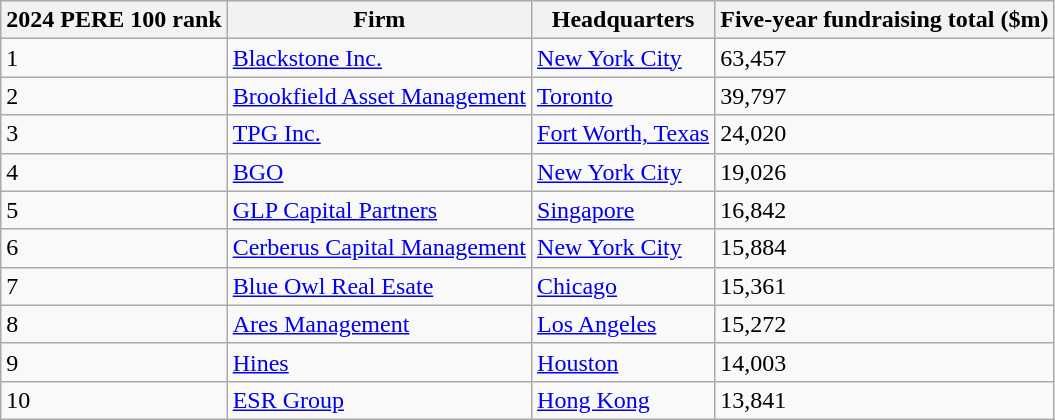<table class="wikitable sortable sticky-header sort-under">
<tr>
<th>2024 PERE 100 rank</th>
<th>Firm</th>
<th>Headquarters</th>
<th>Five-year fundraising total ($m)</th>
</tr>
<tr>
<td>1</td>
<td><a href='#'>Blackstone Inc.</a></td>
<td> <a href='#'>New York City</a></td>
<td>63,457</td>
</tr>
<tr>
<td>2</td>
<td><a href='#'>Brookfield Asset Management</a></td>
<td> <a href='#'>Toronto</a></td>
<td>39,797</td>
</tr>
<tr>
<td>3</td>
<td><a href='#'>TPG Inc.</a></td>
<td> <a href='#'>Fort Worth, Texas</a></td>
<td>24,020</td>
</tr>
<tr>
<td>4</td>
<td><a href='#'>BGO</a></td>
<td> <a href='#'>New York City</a></td>
<td>19,026</td>
</tr>
<tr>
<td>5</td>
<td><a href='#'>GLP Capital Partners</a></td>
<td> <a href='#'>Singapore</a></td>
<td>16,842</td>
</tr>
<tr>
<td>6</td>
<td><a href='#'>Cerberus Capital Management</a></td>
<td> <a href='#'>New York City</a></td>
<td>15,884</td>
</tr>
<tr>
<td>7</td>
<td><a href='#'>Blue Owl Real Esate</a></td>
<td> <a href='#'>Chicago</a></td>
<td>15,361</td>
</tr>
<tr>
<td>8</td>
<td><a href='#'>Ares Management</a></td>
<td> <a href='#'>Los Angeles</a></td>
<td>15,272</td>
</tr>
<tr>
<td>9</td>
<td><a href='#'>Hines</a></td>
<td> <a href='#'>Houston</a></td>
<td>14,003</td>
</tr>
<tr>
<td>10</td>
<td><a href='#'>ESR Group</a></td>
<td> <a href='#'>Hong Kong</a></td>
<td>13,841</td>
</tr>
</table>
